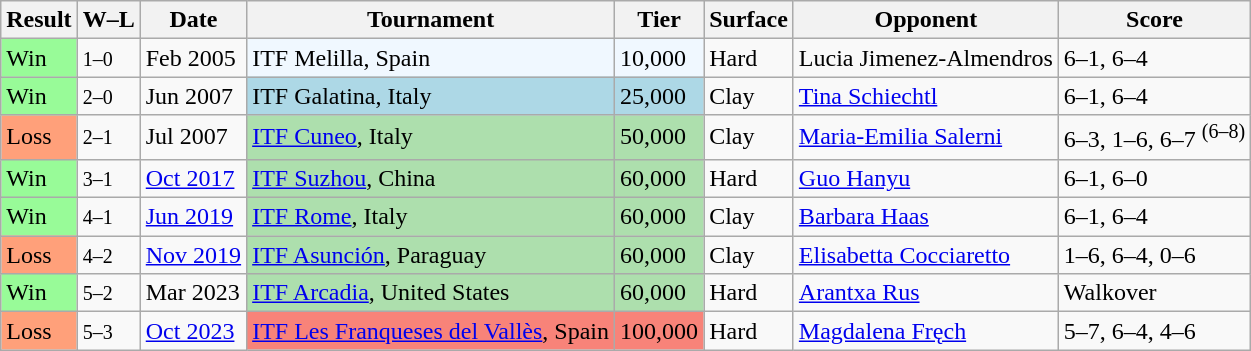<table class="sortable wikitable">
<tr>
<th>Result</th>
<th class="unsortable">W–L</th>
<th>Date</th>
<th>Tournament</th>
<th>Tier</th>
<th>Surface</th>
<th>Opponent</th>
<th class="unsortable">Score</th>
</tr>
<tr>
<td bgcolor="98FB98">Win</td>
<td><small>1–0</small></td>
<td>Feb 2005</td>
<td bgcolor="#f0f8ff">ITF Melilla, Spain</td>
<td bgcolor="#f0f8ff">10,000</td>
<td>Hard</td>
<td> Lucia Jimenez-Almendros</td>
<td>6–1, 6–4</td>
</tr>
<tr>
<td bgcolor="98FB98">Win</td>
<td><small>2–0</small></td>
<td>Jun 2007</td>
<td style="background:lightblue;">ITF Galatina, Italy</td>
<td style="background:lightblue;">25,000</td>
<td>Clay</td>
<td> <a href='#'>Tina Schiechtl</a></td>
<td>6–1, 6–4</td>
</tr>
<tr>
<td style="background:#ffa07a;">Loss</td>
<td><small>2–1</small></td>
<td>Jul 2007</td>
<td style="background:#addfad;"><a href='#'>ITF Cuneo</a>, Italy</td>
<td style="background:#addfad;">50,000</td>
<td>Clay</td>
<td> <a href='#'>Maria-Emilia Salerni</a></td>
<td>6–3, 1–6, 6–7 <sup> (6–8) </sup></td>
</tr>
<tr>
<td bgcolor="98FB98">Win</td>
<td><small>3–1</small></td>
<td><a href='#'>Oct 2017</a></td>
<td style="background:#addfad;"><a href='#'>ITF Suzhou</a>, China</td>
<td style="background:#addfad;">60,000</td>
<td>Hard</td>
<td> <a href='#'>Guo Hanyu</a></td>
<td>6–1, 6–0</td>
</tr>
<tr>
<td bgcolor="98FB98">Win</td>
<td><small>4–1</small></td>
<td><a href='#'>Jun 2019</a></td>
<td style="background:#addfad;"><a href='#'>ITF Rome</a>, Italy</td>
<td style="background:#addfad;">60,000</td>
<td>Clay</td>
<td> <a href='#'>Barbara Haas</a></td>
<td>6–1, 6–4</td>
</tr>
<tr>
<td style="background:#ffa07a;">Loss</td>
<td><small>4–2</small></td>
<td><a href='#'>Nov 2019</a></td>
<td style="background:#addfad;"><a href='#'>ITF Asunción</a>, Paraguay</td>
<td style="background:#addfad;">60,000</td>
<td>Clay</td>
<td> <a href='#'>Elisabetta Cocciaretto</a></td>
<td>1–6, 6–4, 0–6</td>
</tr>
<tr>
<td style="background:#98fb98;">Win</td>
<td><small>5–2</small></td>
<td>Mar 2023</td>
<td bgcolor=addfad><a href='#'>ITF Arcadia</a>, United States</td>
<td bgcolor=addfad>60,000</td>
<td>Hard</td>
<td> <a href='#'>Arantxa Rus</a></td>
<td>Walkover</td>
</tr>
<tr>
<td style="background:#ffa07a;">Loss</td>
<td><small>5–3</small></td>
<td><a href='#'>Oct 2023</a></td>
<td bgcolor=f88379><a href='#'>ITF Les Franqueses del Vallès</a>, Spain</td>
<td bgcolor=f88379>100,000</td>
<td>Hard</td>
<td> <a href='#'>Magdalena Fręch</a></td>
<td>5–7, 6–4, 4–6</td>
</tr>
</table>
